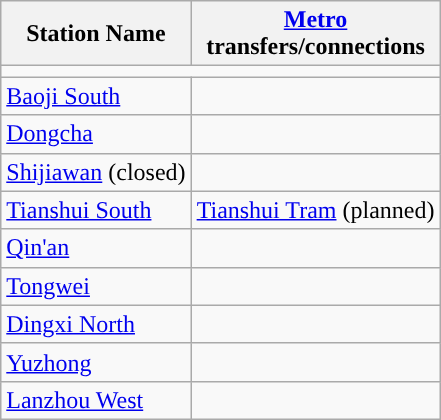<table class="wikitable">
<tr>
<th>Station Name<br>
</th>
<th><a href='#'>Metro</a><br>transfers/connections<br>
</th>
</tr>
<tr style="background:#">
<td colspan = "11"></td>
</tr>
<tr>
<td><a href='#'>Baoji South</a></td>
<td></td>
</tr>
<tr>
<td><a href='#'>Dongcha</a></td>
<td></td>
</tr>
<tr>
<td><a href='#'>Shijiawan</a> (closed)</td>
<td></td>
</tr>
<tr>
<td><a href='#'>Tianshui South</a></td>
<td><a href='#'>Tianshui Tram</a> (planned)</td>
</tr>
<tr>
<td><a href='#'>Qin'an</a></td>
<td></td>
</tr>
<tr>
<td><a href='#'>Tongwei</a></td>
<td></td>
</tr>
<tr>
<td><a href='#'>Dingxi North</a></td>
<td></td>
</tr>
<tr>
<td><a href='#'>Yuzhong</a></td>
<td></td>
</tr>
<tr>
<td><a href='#'>Lanzhou West</a></td>
<td> </td>
</tr>
</table>
